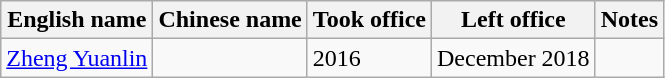<table class="wikitable">
<tr>
<th>English name</th>
<th>Chinese name</th>
<th>Took office</th>
<th>Left office</th>
<th>Notes</th>
</tr>
<tr>
<td><a href='#'>Zheng Yuanlin</a></td>
<td></td>
<td>2016</td>
<td>December 2018</td>
<td></td>
</tr>
</table>
